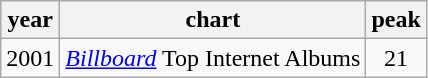<table class="wikitable" style="text-align:center">
<tr>
<th>year</th>
<th>chart</th>
<th>peak</th>
</tr>
<tr>
<td>2001</td>
<td><em><a href='#'>Billboard</a></em> Top Internet Albums</td>
<td>21</td>
</tr>
</table>
